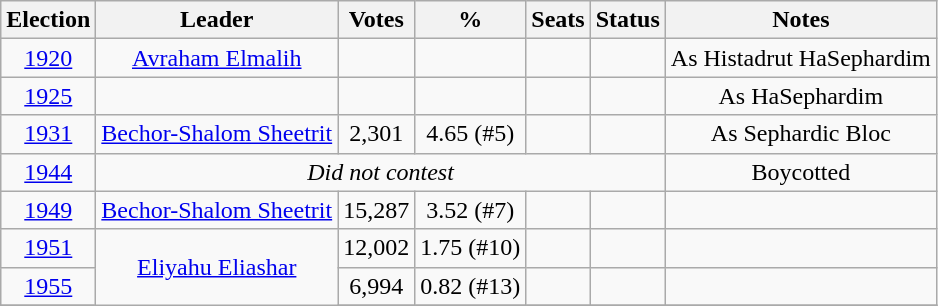<table class=wikitable style=text-align:center>
<tr>
<th>Election</th>
<th>Leader</th>
<th>Votes</th>
<th>%</th>
<th>Seats</th>
<th>Status</th>
<th>Notes</th>
</tr>
<tr>
<td><a href='#'>1920</a></td>
<td><a href='#'>Avraham Elmalih</a></td>
<td></td>
<td></td>
<td></td>
<td></td>
<td>As Histadrut HaSephardim</td>
</tr>
<tr>
<td><a href='#'>1925</a></td>
<td></td>
<td></td>
<td></td>
<td></td>
<td></td>
<td>As HaSephardim</td>
</tr>
<tr>
<td><a href='#'>1931</a></td>
<td><a href='#'>Bechor-Shalom Sheetrit</a></td>
<td>2,301</td>
<td>4.65 (#5)</td>
<td></td>
<td></td>
<td>As Sephardic Bloc</td>
</tr>
<tr>
<td><a href='#'>1944</a></td>
<td align=center colspan=5><em>Did not contest</em></td>
<td>Boycotted</td>
</tr>
<tr>
<td><a href='#'>1949</a></td>
<td><a href='#'>Bechor-Shalom Sheetrit</a></td>
<td>15,287</td>
<td>3.52 (#7)</td>
<td></td>
<td></td>
<td></td>
</tr>
<tr>
<td><a href='#'>1951</a></td>
<td rowspan="6"><a href='#'>Eliyahu Eliashar</a></td>
<td>12,002</td>
<td>1.75 (#10)</td>
<td></td>
<td></td>
</tr>
<tr>
<td><a href='#'>1955</a></td>
<td>6,994</td>
<td>0.82 (#13)</td>
<td></td>
<td></td>
<td></td>
</tr>
<tr>
</tr>
</table>
